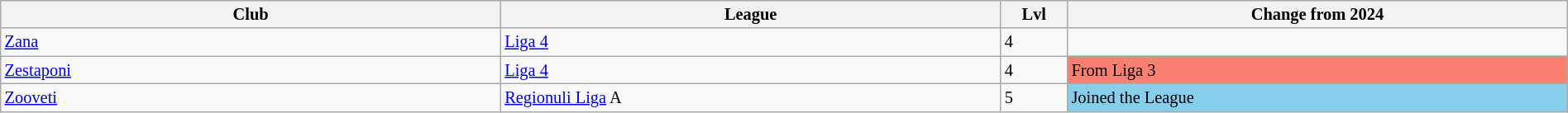<table class="wikitable sortable" width=100% style="font-size:85%">
<tr>
<th width=10%>Club</th>
<th width=10%>League</th>
<th width=1%>Lvl</th>
<th width=10%>Change from 2024</th>
</tr>
<tr>
<td><a href='#'>Zana</a></td>
<td><a href='#'>Liga 4</a></td>
<td>4</td>
<td></td>
</tr>
<tr>
<td><a href='#'>Zestaponi</a></td>
<td><a href='#'>Liga 4</a></td>
<td>4</td>
<td style="background:salmon">From Liga 3</td>
</tr>
<tr>
<td><a href='#'>Zooveti</a></td>
<td><a href='#'>Regionuli Liga</a> A</td>
<td>5</td>
<td style="background:skyblue">Joined the League</td>
</tr>
</table>
